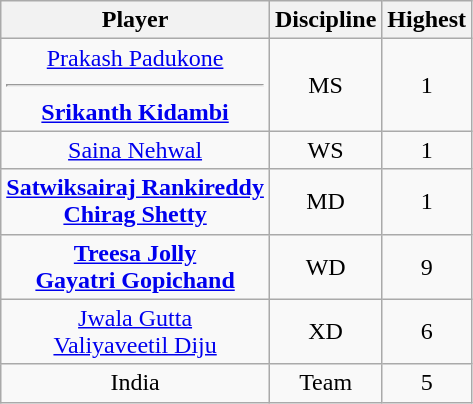<table class="wikitable" style="text-align:center;">
<tr>
<th>Player</th>
<th>Discipline</th>
<th>Highest</th>
</tr>
<tr>
<td><a href='#'>Prakash Padukone</a><hr><strong><a href='#'>Srikanth Kidambi</a></strong></td>
<td>MS</td>
<td>1</td>
</tr>
<tr>
<td><a href='#'>Saina Nehwal</a></td>
<td>WS</td>
<td>1</td>
</tr>
<tr>
<td><strong><a href='#'>Satwiksairaj Rankireddy</a><br><a href='#'>Chirag Shetty</a></strong></td>
<td>MD</td>
<td>1</td>
</tr>
<tr>
<td><strong><a href='#'>Treesa Jolly</a><br><a href='#'>Gayatri Gopichand</a></strong></td>
<td>WD</td>
<td>9</td>
</tr>
<tr>
<td><a href='#'>Jwala Gutta</a><br><a href='#'>Valiyaveetil Diju</a></td>
<td>XD</td>
<td>6</td>
</tr>
<tr>
<td>India</td>
<td>Team</td>
<td>5</td>
</tr>
</table>
